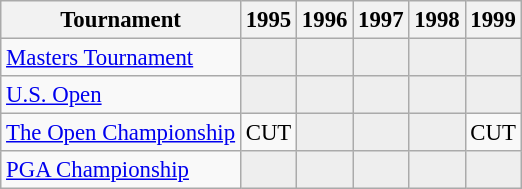<table class="wikitable" style="font-size:95%;text-align:center;">
<tr>
<th>Tournament</th>
<th>1995</th>
<th>1996</th>
<th>1997</th>
<th>1998</th>
<th>1999</th>
</tr>
<tr>
<td align=left><a href='#'>Masters Tournament</a></td>
<td style="background:#eeeeee;"></td>
<td style="background:#eeeeee;"></td>
<td style="background:#eeeeee;"></td>
<td style="background:#eeeeee;"></td>
<td style="background:#eeeeee;"></td>
</tr>
<tr>
<td align=left><a href='#'>U.S. Open</a></td>
<td style="background:#eeeeee;"></td>
<td style="background:#eeeeee;"></td>
<td style="background:#eeeeee;"></td>
<td style="background:#eeeeee;"></td>
<td style="background:#eeeeee;"></td>
</tr>
<tr>
<td align=left><a href='#'>The Open Championship</a></td>
<td>CUT</td>
<td style="background:#eeeeee;"></td>
<td style="background:#eeeeee;"></td>
<td style="background:#eeeeee;"></td>
<td>CUT</td>
</tr>
<tr>
<td align=left><a href='#'>PGA Championship</a></td>
<td style="background:#eeeeee;"></td>
<td style="background:#eeeeee;"></td>
<td style="background:#eeeeee;"></td>
<td style="background:#eeeeee;"></td>
<td style="background:#eeeeee;"></td>
</tr>
</table>
